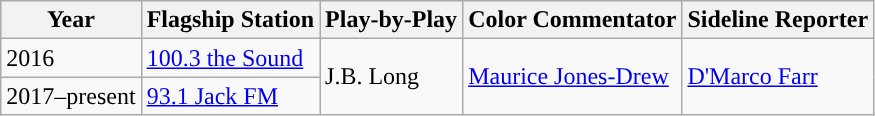<table class="wikitable">
<tr>
<th>Year</th>
<th>Flagship Station</th>
<th>Play-by-Play</th>
<th>Color Commentator</th>
<th>Sideline Reporter</th>
</tr>
<tr>
<td>2016</td>
<td><a href='#'>100.3 the Sound</a></td>
<td rowspan=2>J.B. Long</td>
<td rowspan=2><a href='#'>Maurice Jones-Drew</a></td>
<td rowspan=2><a href='#'>D'Marco Farr</a></td>
</tr>
<tr>
<td>2017–present</td>
<td><a href='#'>93.1 Jack FM</a></td>
</tr>
</table>
